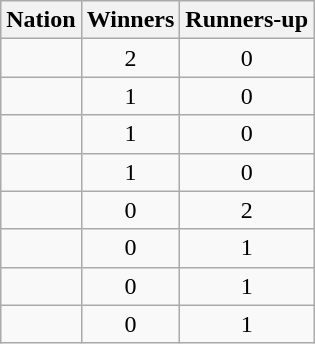<table class="wikitable plainrowheaders sortable">
<tr>
<th scope="col">Nation</th>
<th scope="col">Winners</th>
<th scope="col">Runners-up</th>
</tr>
<tr>
<td scope="row"></td>
<td align="center">2</td>
<td align="center">0</td>
</tr>
<tr>
<td scope="row"></td>
<td align="center">1</td>
<td align="center">0</td>
</tr>
<tr>
<td scope="row"></td>
<td align="center">1</td>
<td align="center">0</td>
</tr>
<tr>
<td scope="row"></td>
<td align="center">1</td>
<td align="center">0</td>
</tr>
<tr>
<td scope="row"></td>
<td align="center">0</td>
<td align="center">2</td>
</tr>
<tr>
<td scope="row"></td>
<td align="center">0</td>
<td align="center">1</td>
</tr>
<tr>
<td scope="row"></td>
<td align="center">0</td>
<td align="center">1</td>
</tr>
<tr>
<td scope="row"></td>
<td align="center">0</td>
<td align="center">1</td>
</tr>
</table>
